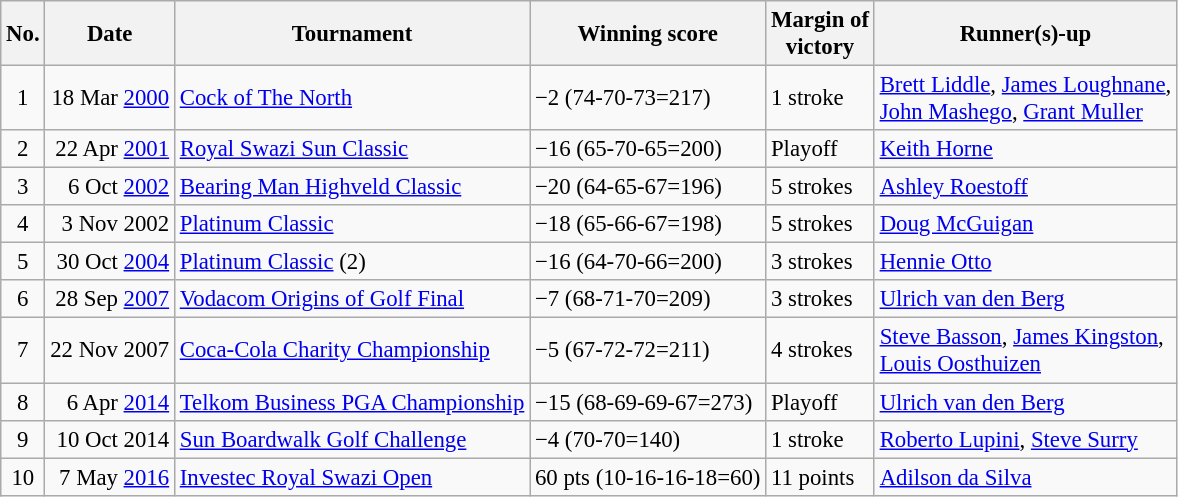<table class="wikitable" style="font-size:95%;">
<tr>
<th>No.</th>
<th>Date</th>
<th>Tournament</th>
<th>Winning score</th>
<th>Margin of<br>victory</th>
<th>Runner(s)-up</th>
</tr>
<tr>
<td align=center>1</td>
<td align=right>18 Mar <a href='#'>2000</a></td>
<td><a href='#'>Cock of The North</a></td>
<td>−2 (74-70-73=217)</td>
<td>1 stroke</td>
<td> <a href='#'>Brett Liddle</a>,  <a href='#'>James Loughnane</a>,<br> <a href='#'>John Mashego</a>,  <a href='#'>Grant Muller</a></td>
</tr>
<tr>
<td align=center>2</td>
<td align=right>22 Apr <a href='#'>2001</a></td>
<td><a href='#'>Royal Swazi Sun Classic</a></td>
<td>−16 (65-70-65=200)</td>
<td>Playoff</td>
<td> <a href='#'>Keith Horne</a></td>
</tr>
<tr>
<td align=center>3</td>
<td align=right>6 Oct <a href='#'>2002</a></td>
<td><a href='#'>Bearing Man Highveld Classic</a></td>
<td>−20 (64-65-67=196)</td>
<td>5 strokes</td>
<td> <a href='#'>Ashley Roestoff</a></td>
</tr>
<tr>
<td align=center>4</td>
<td align=right>3 Nov 2002</td>
<td><a href='#'>Platinum Classic</a></td>
<td>−18 (65-66-67=198)</td>
<td>5 strokes</td>
<td> <a href='#'>Doug McGuigan</a></td>
</tr>
<tr>
<td align=center>5</td>
<td align=right>30 Oct <a href='#'>2004</a></td>
<td><a href='#'>Platinum Classic</a> (2)</td>
<td>−16 (64-70-66=200)</td>
<td>3 strokes</td>
<td> <a href='#'>Hennie Otto</a></td>
</tr>
<tr>
<td align=center>6</td>
<td align=right>28 Sep <a href='#'>2007</a></td>
<td><a href='#'>Vodacom Origins of Golf Final</a></td>
<td>−7 (68-71-70=209)</td>
<td>3 strokes</td>
<td> <a href='#'>Ulrich van den Berg</a></td>
</tr>
<tr>
<td align=center>7</td>
<td align=right>22 Nov 2007</td>
<td><a href='#'>Coca-Cola Charity Championship</a></td>
<td>−5 (67-72-72=211)</td>
<td>4 strokes</td>
<td> <a href='#'>Steve Basson</a>,  <a href='#'>James Kingston</a>,<br> <a href='#'>Louis Oosthuizen</a></td>
</tr>
<tr>
<td align=center>8</td>
<td align=right>6 Apr <a href='#'>2014</a></td>
<td><a href='#'>Telkom Business PGA Championship</a></td>
<td>−15 (68-69-69-67=273)</td>
<td>Playoff</td>
<td> <a href='#'>Ulrich van den Berg</a></td>
</tr>
<tr>
<td align=center>9</td>
<td align=right>10 Oct 2014</td>
<td><a href='#'>Sun Boardwalk Golf Challenge</a></td>
<td>−4 (70-70=140)</td>
<td>1 stroke</td>
<td> <a href='#'>Roberto Lupini</a>,  <a href='#'>Steve Surry</a></td>
</tr>
<tr>
<td align=center>10</td>
<td align=right>7 May <a href='#'>2016</a></td>
<td><a href='#'>Investec Royal Swazi Open</a></td>
<td>60 pts (10-16-16-18=60)</td>
<td>11 points</td>
<td> <a href='#'>Adilson da Silva</a></td>
</tr>
</table>
